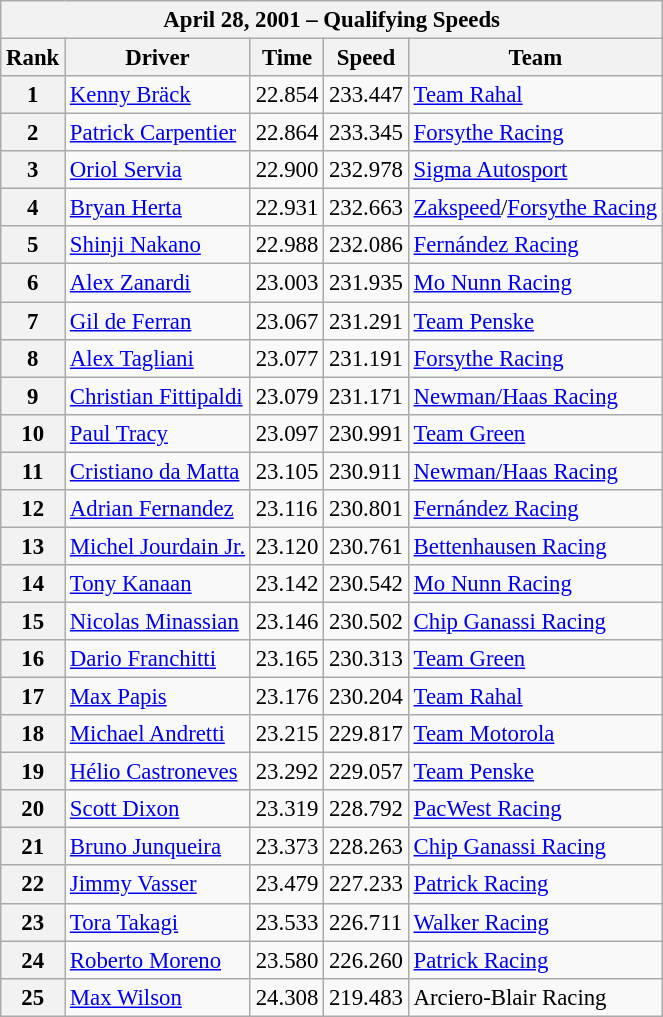<table class="wikitable" style="font-size:95%;">
<tr>
<th colspan=5>April 28, 2001 – Qualifying Speeds</th>
</tr>
<tr>
<th>Rank</th>
<th>Driver</th>
<th>Time</th>
<th>Speed</th>
<th>Team</th>
</tr>
<tr>
<th>1</th>
<td> <a href='#'>Kenny Bräck</a></td>
<td>22.854</td>
<td>233.447</td>
<td><a href='#'>Team Rahal</a></td>
</tr>
<tr>
<th>2</th>
<td> <a href='#'>Patrick Carpentier</a></td>
<td>22.864</td>
<td>233.345</td>
<td><a href='#'>Forsythe Racing</a></td>
</tr>
<tr>
<th>3</th>
<td> <a href='#'>Oriol Servia</a></td>
<td>22.900</td>
<td>232.978</td>
<td><a href='#'>Sigma Autosport</a></td>
</tr>
<tr>
<th>4</th>
<td> <a href='#'>Bryan Herta</a></td>
<td>22.931</td>
<td>232.663</td>
<td><a href='#'>Zakspeed</a>/<a href='#'>Forsythe Racing</a></td>
</tr>
<tr>
<th>5</th>
<td> <a href='#'>Shinji Nakano</a></td>
<td>22.988</td>
<td>232.086</td>
<td><a href='#'>Fernández Racing</a></td>
</tr>
<tr>
<th>6</th>
<td> <a href='#'>Alex Zanardi</a></td>
<td>23.003</td>
<td>231.935</td>
<td><a href='#'>Mo Nunn Racing</a></td>
</tr>
<tr>
<th>7</th>
<td> <a href='#'>Gil de Ferran</a></td>
<td>23.067</td>
<td>231.291</td>
<td><a href='#'>Team Penske</a></td>
</tr>
<tr>
<th>8</th>
<td> <a href='#'>Alex Tagliani</a></td>
<td>23.077</td>
<td>231.191</td>
<td><a href='#'>Forsythe Racing</a></td>
</tr>
<tr>
<th>9</th>
<td> <a href='#'>Christian Fittipaldi</a></td>
<td>23.079</td>
<td>231.171</td>
<td><a href='#'>Newman/Haas Racing</a></td>
</tr>
<tr>
<th>10</th>
<td> <a href='#'>Paul Tracy</a></td>
<td>23.097</td>
<td>230.991</td>
<td><a href='#'>Team Green</a></td>
</tr>
<tr>
<th>11</th>
<td> <a href='#'>Cristiano da Matta</a></td>
<td>23.105</td>
<td>230.911</td>
<td><a href='#'>Newman/Haas Racing</a></td>
</tr>
<tr>
<th>12</th>
<td> <a href='#'>Adrian Fernandez</a></td>
<td>23.116</td>
<td>230.801</td>
<td><a href='#'>Fernández Racing</a></td>
</tr>
<tr>
<th>13</th>
<td> <a href='#'>Michel Jourdain Jr.</a></td>
<td>23.120</td>
<td>230.761</td>
<td><a href='#'>Bettenhausen Racing</a></td>
</tr>
<tr>
<th>14</th>
<td> <a href='#'>Tony Kanaan</a></td>
<td>23.142</td>
<td>230.542</td>
<td><a href='#'>Mo Nunn Racing</a></td>
</tr>
<tr>
<th>15</th>
<td> <a href='#'>Nicolas Minassian</a></td>
<td>23.146</td>
<td>230.502</td>
<td><a href='#'>Chip Ganassi Racing</a></td>
</tr>
<tr>
<th>16</th>
<td> <a href='#'>Dario Franchitti</a></td>
<td>23.165</td>
<td>230.313</td>
<td><a href='#'>Team Green</a></td>
</tr>
<tr>
<th>17</th>
<td> <a href='#'>Max Papis</a></td>
<td>23.176</td>
<td>230.204</td>
<td><a href='#'>Team Rahal</a></td>
</tr>
<tr>
<th>18</th>
<td> <a href='#'>Michael Andretti</a></td>
<td>23.215</td>
<td>229.817</td>
<td><a href='#'>Team Motorola</a></td>
</tr>
<tr>
<th>19</th>
<td> <a href='#'>Hélio Castroneves</a></td>
<td>23.292</td>
<td>229.057</td>
<td><a href='#'>Team Penske</a></td>
</tr>
<tr>
<th>20</th>
<td> <a href='#'>Scott Dixon</a></td>
<td>23.319</td>
<td>228.792</td>
<td><a href='#'>PacWest Racing</a></td>
</tr>
<tr>
<th>21</th>
<td> <a href='#'>Bruno Junqueira</a></td>
<td>23.373</td>
<td>228.263</td>
<td><a href='#'>Chip Ganassi Racing</a></td>
</tr>
<tr>
<th>22</th>
<td> <a href='#'>Jimmy Vasser</a></td>
<td>23.479</td>
<td>227.233</td>
<td><a href='#'>Patrick Racing</a></td>
</tr>
<tr>
<th>23</th>
<td> <a href='#'>Tora Takagi</a></td>
<td>23.533</td>
<td>226.711</td>
<td><a href='#'>Walker Racing</a></td>
</tr>
<tr>
<th>24</th>
<td> <a href='#'>Roberto Moreno</a></td>
<td>23.580</td>
<td>226.260</td>
<td><a href='#'>Patrick Racing</a></td>
</tr>
<tr>
<th>25</th>
<td> <a href='#'>Max Wilson</a></td>
<td>24.308</td>
<td>219.483</td>
<td>Arciero-Blair Racing</td>
</tr>
</table>
